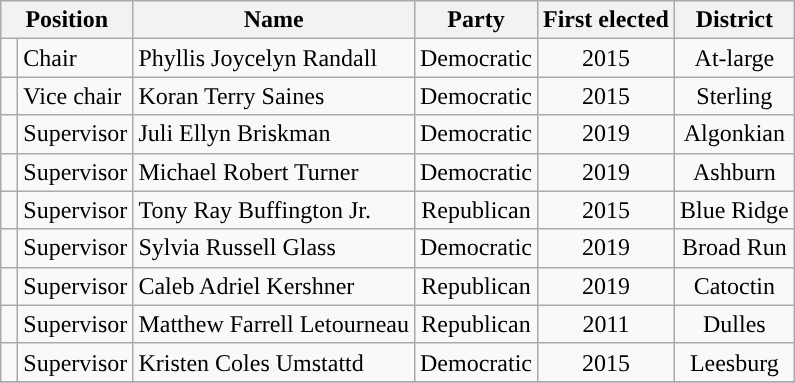<table class=wikitable>
<tr>
<th colspan=2 align=center valign=bottom>Position</th>
<th style="text-align:center;">Name</th>
<th valign=bottom>Party</th>
<th valign=bottom align=center>First elected</th>
<th valign=bottom align=center>District</th>
</tr>
<tr>
<td style="background-color:"> </td>
<td>Chair</td>
<td>Phyllis Joycelyn Randall</td>
<td style="text-align:center;">Democratic</td>
<td style="text-align:center;">2015</td>
<td style="text-align:center;">At-large</td>
</tr>
<tr>
<td style="background-color:"> </td>
<td>Vice chair</td>
<td>Koran Terry Saines</td>
<td style="text-align:center;">Democratic</td>
<td style="text-align:center;">2015</td>
<td style="text-align:center;">Sterling</td>
</tr>
<tr>
<td style="background-color:"> </td>
<td>Supervisor</td>
<td>Juli Ellyn Briskman</td>
<td style="text-align:center;">Democratic</td>
<td style="text-align:center;">2019</td>
<td style="text-align:center;">Algonkian</td>
</tr>
<tr>
<td style="background-color:"> </td>
<td>Supervisor</td>
<td>Michael Robert Turner</td>
<td style="text-align:center;">Democratic</td>
<td style="text-align:center;">2019</td>
<td style="text-align:center;">Ashburn</td>
</tr>
<tr>
<td style="background-color:"> </td>
<td>Supervisor</td>
<td>Tony Ray Buffington Jr.</td>
<td style="text-align:center;">Republican</td>
<td style="text-align:center;">2015</td>
<td style="text-align:center;">Blue Ridge</td>
</tr>
<tr>
<td style="background-color:"> </td>
<td>Supervisor</td>
<td>Sylvia Russell Glass</td>
<td style="text-align:center;">Democratic</td>
<td style="text-align:center;">2019</td>
<td style="text-align:center;">Broad Run</td>
</tr>
<tr>
<td style="background-color:"> </td>
<td>Supervisor</td>
<td>Caleb Adriel Kershner</td>
<td style="text-align:center;">Republican</td>
<td style="text-align:center;">2019</td>
<td style="text-align:center;">Catoctin</td>
</tr>
<tr>
<td style="background-color:"> </td>
<td>Supervisor</td>
<td>Matthew Farrell Letourneau</td>
<td style="text-align:center;">Republican</td>
<td style="text-align:center;">2011</td>
<td style="text-align:center;">Dulles</td>
</tr>
<tr>
<td style="background-color:"> </td>
<td>Supervisor</td>
<td>Kristen Coles Umstattd</td>
<td style="text-align:center;">Democratic</td>
<td style="text-align:center;">2015</td>
<td style="text-align:center;">Leesburg</td>
</tr>
<tr>
</tr>
</table>
